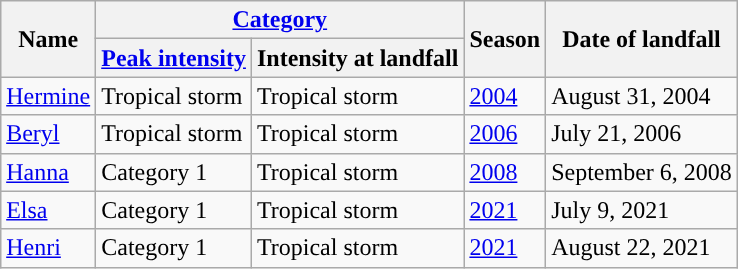<table class="wikitable" style="margin:1em auto;">
<tr>
<th rowspan=2>Name</th>
<th colspan=2><a href='#'>Category</a></th>
<th rowspan=2>Season</th>
<th rowspan=2>Date of landfall</th>
</tr>
<tr>
<th><a href='#'>Peak intensity</a></th>
<th>Intensity at landfall</th>
</tr>
<tr>
<td><a href='#'>Hermine</a></td>
<td style="background: #">Tropical storm</td>
<td style="background: #">Tropical storm</td>
<td><a href='#'>2004</a></td>
<td>August 31, 2004</td>
</tr>
<tr>
<td><a href='#'>Beryl</a></td>
<td style="background: #">Tropical storm</td>
<td style="background: #">Tropical storm</td>
<td><a href='#'>2006</a></td>
<td>July 21, 2006</td>
</tr>
<tr>
<td><a href='#'>Hanna</a></td>
<td style="background: #">Category 1</td>
<td style="background: #">Tropical storm</td>
<td><a href='#'>2008</a></td>
<td>September 6, 2008</td>
</tr>
<tr>
<td><a href='#'>Elsa</a></td>
<td style="background: #">Category 1</td>
<td style="background: #">Tropical storm</td>
<td><a href='#'>2021</a></td>
<td>July 9, 2021</td>
</tr>
<tr>
<td><a href='#'>Henri</a></td>
<td style="background: #">Category 1</td>
<td style="background: #">Tropical storm</td>
<td><a href='#'>2021</a></td>
<td>August 22, 2021</td>
</tr>
</table>
